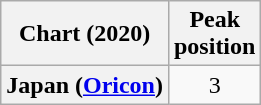<table class="wikitable plainrowheaders" style="text-align:center">
<tr>
<th scope="col">Chart (2020)</th>
<th scope="col">Peak<br>position</th>
</tr>
<tr>
<th scope="row">Japan (<a href='#'>Oricon</a>)</th>
<td>3</td>
</tr>
</table>
